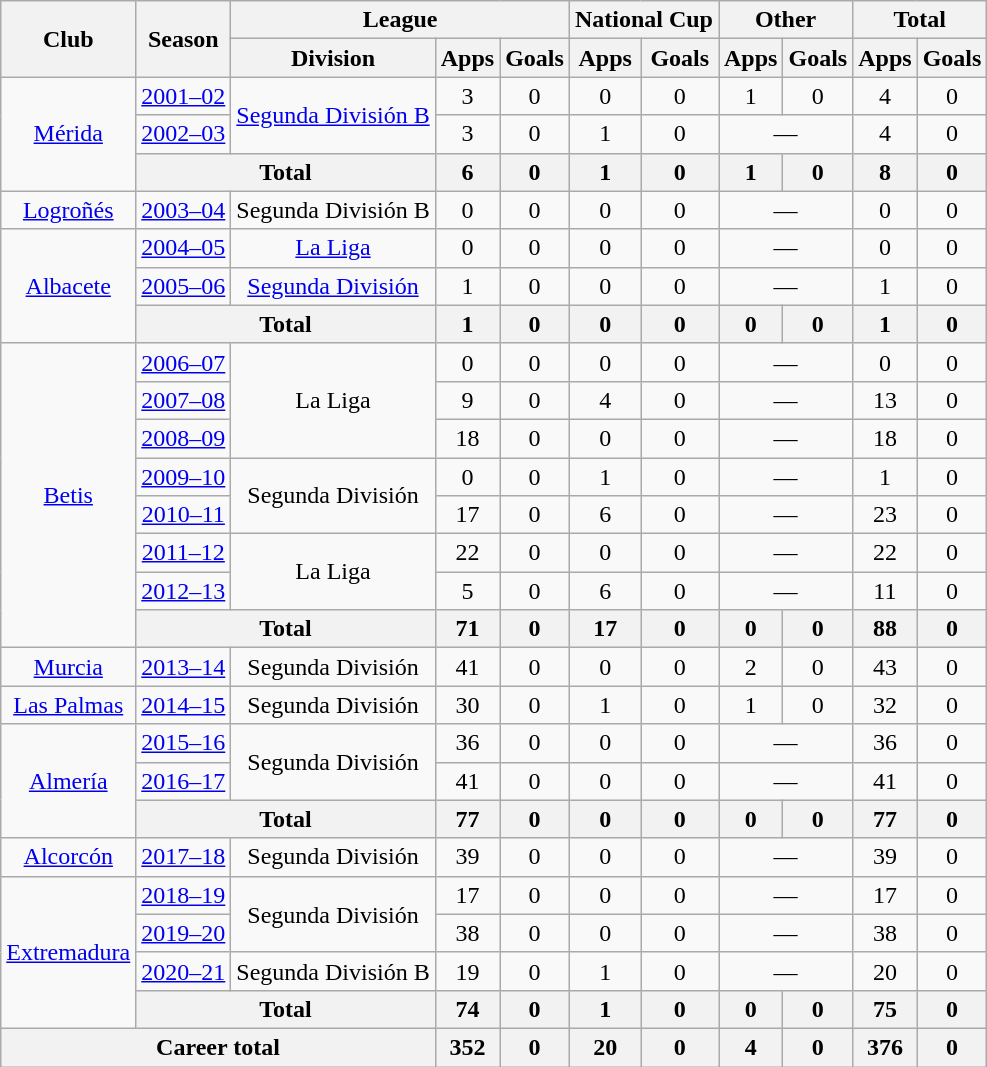<table class="wikitable" style="text-align:center">
<tr>
<th rowspan="2">Club</th>
<th rowspan="2">Season</th>
<th colspan="3">League</th>
<th colspan="2">National Cup</th>
<th colspan="2">Other</th>
<th colspan="2">Total</th>
</tr>
<tr>
<th>Division</th>
<th>Apps</th>
<th>Goals</th>
<th>Apps</th>
<th>Goals</th>
<th>Apps</th>
<th>Goals</th>
<th>Apps</th>
<th>Goals</th>
</tr>
<tr>
<td rowspan="3"><a href='#'>Mérida</a></td>
<td><a href='#'>2001–02</a></td>
<td rowspan="2"><a href='#'>Segunda División B</a></td>
<td>3</td>
<td>0</td>
<td>0</td>
<td>0</td>
<td>1</td>
<td>0</td>
<td>4</td>
<td>0</td>
</tr>
<tr>
<td><a href='#'>2002–03</a></td>
<td>3</td>
<td>0</td>
<td>1</td>
<td>0</td>
<td colspan="2">—</td>
<td>4</td>
<td>0</td>
</tr>
<tr>
<th colspan="2">Total</th>
<th>6</th>
<th>0</th>
<th>1</th>
<th>0</th>
<th>1</th>
<th>0</th>
<th>8</th>
<th>0</th>
</tr>
<tr>
<td><a href='#'>Logroñés</a></td>
<td><a href='#'>2003–04</a></td>
<td>Segunda División B</td>
<td>0</td>
<td>0</td>
<td>0</td>
<td>0</td>
<td colspan="2">—</td>
<td>0</td>
<td>0</td>
</tr>
<tr>
<td rowspan="3"><a href='#'>Albacete</a></td>
<td><a href='#'>2004–05</a></td>
<td><a href='#'>La Liga</a></td>
<td>0</td>
<td>0</td>
<td>0</td>
<td>0</td>
<td colspan="2">—</td>
<td>0</td>
<td>0</td>
</tr>
<tr>
<td><a href='#'>2005–06</a></td>
<td><a href='#'>Segunda División</a></td>
<td>1</td>
<td>0</td>
<td>0</td>
<td>0</td>
<td colspan="2">—</td>
<td>1</td>
<td>0</td>
</tr>
<tr>
<th colspan="2">Total</th>
<th>1</th>
<th>0</th>
<th>0</th>
<th>0</th>
<th>0</th>
<th>0</th>
<th>1</th>
<th>0</th>
</tr>
<tr>
<td rowspan="8"><a href='#'>Betis</a></td>
<td><a href='#'>2006–07</a></td>
<td rowspan="3">La Liga</td>
<td>0</td>
<td>0</td>
<td>0</td>
<td>0</td>
<td colspan="2">—</td>
<td>0</td>
<td>0</td>
</tr>
<tr>
<td><a href='#'>2007–08</a></td>
<td>9</td>
<td>0</td>
<td>4</td>
<td>0</td>
<td colspan="2">—</td>
<td>13</td>
<td>0</td>
</tr>
<tr>
<td><a href='#'>2008–09</a></td>
<td>18</td>
<td>0</td>
<td>0</td>
<td>0</td>
<td colspan="2">—</td>
<td>18</td>
<td>0</td>
</tr>
<tr>
<td><a href='#'>2009–10</a></td>
<td rowspan="2">Segunda División</td>
<td>0</td>
<td>0</td>
<td>1</td>
<td>0</td>
<td colspan="2">—</td>
<td>1</td>
<td>0</td>
</tr>
<tr>
<td><a href='#'>2010–11</a></td>
<td>17</td>
<td>0</td>
<td>6</td>
<td>0</td>
<td colspan="2">—</td>
<td>23</td>
<td>0</td>
</tr>
<tr>
<td><a href='#'>2011–12</a></td>
<td rowspan="2">La Liga</td>
<td>22</td>
<td>0</td>
<td>0</td>
<td>0</td>
<td colspan="2">—</td>
<td>22</td>
<td>0</td>
</tr>
<tr>
<td><a href='#'>2012–13</a></td>
<td>5</td>
<td>0</td>
<td>6</td>
<td>0</td>
<td colspan="2">—</td>
<td>11</td>
<td>0</td>
</tr>
<tr>
<th colspan="2">Total</th>
<th>71</th>
<th>0</th>
<th>17</th>
<th>0</th>
<th>0</th>
<th>0</th>
<th>88</th>
<th>0</th>
</tr>
<tr>
<td><a href='#'>Murcia</a></td>
<td><a href='#'>2013–14</a></td>
<td>Segunda División</td>
<td>41</td>
<td>0</td>
<td>0</td>
<td>0</td>
<td>2</td>
<td>0</td>
<td>43</td>
<td>0</td>
</tr>
<tr>
<td><a href='#'>Las Palmas</a></td>
<td><a href='#'>2014–15</a></td>
<td>Segunda División</td>
<td>30</td>
<td>0</td>
<td>1</td>
<td>0</td>
<td>1</td>
<td>0</td>
<td>32</td>
<td>0</td>
</tr>
<tr>
<td rowspan="3"><a href='#'>Almería</a></td>
<td><a href='#'>2015–16</a></td>
<td rowspan="2">Segunda División</td>
<td>36</td>
<td>0</td>
<td>0</td>
<td>0</td>
<td colspan="2">—</td>
<td>36</td>
<td>0</td>
</tr>
<tr>
<td><a href='#'>2016–17</a></td>
<td>41</td>
<td>0</td>
<td>0</td>
<td>0</td>
<td colspan="2">—</td>
<td>41</td>
<td>0</td>
</tr>
<tr>
<th colspan="2">Total</th>
<th>77</th>
<th>0</th>
<th>0</th>
<th>0</th>
<th>0</th>
<th>0</th>
<th>77</th>
<th>0</th>
</tr>
<tr>
<td><a href='#'>Alcorcón</a></td>
<td><a href='#'>2017–18</a></td>
<td>Segunda División</td>
<td>39</td>
<td>0</td>
<td>0</td>
<td>0</td>
<td colspan="2">—</td>
<td>39</td>
<td>0</td>
</tr>
<tr>
<td rowspan="4"><a href='#'>Extremadura</a></td>
<td><a href='#'>2018–19</a></td>
<td rowspan="2">Segunda División</td>
<td>17</td>
<td>0</td>
<td>0</td>
<td>0</td>
<td colspan="2">—</td>
<td>17</td>
<td>0</td>
</tr>
<tr>
<td><a href='#'>2019–20</a></td>
<td>38</td>
<td>0</td>
<td>0</td>
<td>0</td>
<td colspan="2">—</td>
<td>38</td>
<td>0</td>
</tr>
<tr>
<td><a href='#'>2020–21</a></td>
<td>Segunda División B</td>
<td>19</td>
<td>0</td>
<td>1</td>
<td>0</td>
<td colspan="2">—</td>
<td>20</td>
<td>0</td>
</tr>
<tr>
<th colspan="2">Total</th>
<th>74</th>
<th>0</th>
<th>1</th>
<th>0</th>
<th>0</th>
<th>0</th>
<th>75</th>
<th>0</th>
</tr>
<tr>
<th colspan="3">Career total</th>
<th>352</th>
<th>0</th>
<th>20</th>
<th>0</th>
<th>4</th>
<th>0</th>
<th>376</th>
<th>0</th>
</tr>
</table>
